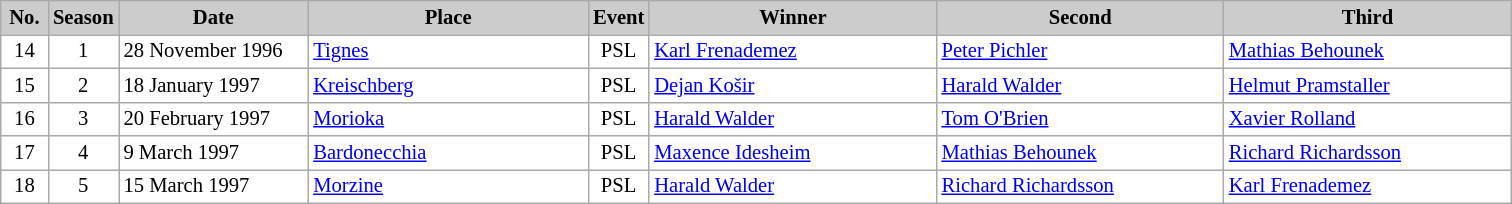<table class="wikitable plainrowheaders" style="background:#fff; font-size:86%; border:grey solid 1px; border-collapse:collapse;">
<tr style="background:#ccc; text-align:center;">
<th scope="col" style="background:#ccc; width:25px;">No.</th>
<th scope="col" style="background:#ccc; width:30px;">Season</th>
<th scope="col" style="background:#ccc; width:120px;">Date</th>
<th scope="col" style="background:#ccc; width:180px;">Place</th>
<th scope="col" style="background:#ccc; width:15px;">Event</th>
<th scope="col" style="background:#ccc; width:185px;">Winner</th>
<th scope="col" style="background:#ccc; width:185px;">Second</th>
<th scope="col" style="background:#ccc; width:185px;">Third</th>
</tr>
<tr>
<td align=center>14</td>
<td align=center>1</td>
<td>28 November 1996</td>
<td> <a href='#'>Tignes</a></td>
<td align=center>PSL</td>
<td> <a href='#'>Karl Frenademez</a></td>
<td> <a href='#'>Peter Pichler</a></td>
<td> <a href='#'>Mathias Behounek</a></td>
</tr>
<tr>
<td align=center>15</td>
<td align=center>2</td>
<td>18 January 1997</td>
<td> <a href='#'>Kreischberg</a></td>
<td align=center>PSL</td>
<td> <a href='#'>Dejan Košir</a></td>
<td> <a href='#'>Harald Walder</a></td>
<td> <a href='#'>Helmut Pramstaller</a></td>
</tr>
<tr>
<td align=center>16</td>
<td align=center>3</td>
<td>20 February 1997</td>
<td> <a href='#'>Morioka</a></td>
<td align=center>PSL</td>
<td> <a href='#'>Harald Walder</a></td>
<td> <a href='#'>Tom O'Brien</a></td>
<td> <a href='#'>Xavier Rolland</a></td>
</tr>
<tr>
<td align=center>17</td>
<td align=center>4</td>
<td>9 March 1997</td>
<td> <a href='#'>Bardonecchia</a></td>
<td align=center>PSL</td>
<td> <a href='#'>Maxence Idesheim</a></td>
<td> <a href='#'>Mathias Behounek</a></td>
<td> <a href='#'>Richard Richardsson</a></td>
</tr>
<tr>
<td align=center>18</td>
<td align=center>5</td>
<td>15 March 1997</td>
<td> <a href='#'>Morzine</a></td>
<td align=center>PSL</td>
<td> <a href='#'>Harald Walder</a></td>
<td> <a href='#'>Richard Richardsson</a></td>
<td> <a href='#'>Karl Frenademez</a></td>
</tr>
</table>
